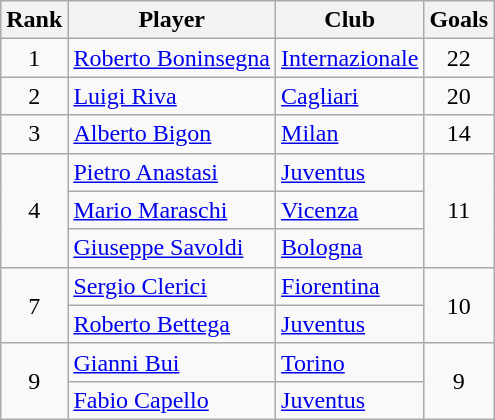<table class="wikitable" style="text-align:center">
<tr>
<th>Rank</th>
<th>Player</th>
<th>Club</th>
<th>Goals</th>
</tr>
<tr>
<td>1</td>
<td align="left"> <a href='#'>Roberto Boninsegna</a></td>
<td align="left"><a href='#'>Internazionale</a></td>
<td>22</td>
</tr>
<tr>
<td>2</td>
<td align="left"> <a href='#'>Luigi Riva</a></td>
<td align="left"><a href='#'>Cagliari</a></td>
<td>20</td>
</tr>
<tr>
<td>3</td>
<td align="left"> <a href='#'>Alberto Bigon</a></td>
<td align="left"><a href='#'>Milan</a></td>
<td>14</td>
</tr>
<tr>
<td rowspan="3">4</td>
<td align="left"> <a href='#'>Pietro Anastasi</a></td>
<td align="left"><a href='#'>Juventus</a></td>
<td rowspan="3">11</td>
</tr>
<tr>
<td align="left"> <a href='#'>Mario Maraschi</a></td>
<td align="left"><a href='#'>Vicenza</a></td>
</tr>
<tr>
<td align="left"> <a href='#'>Giuseppe Savoldi</a></td>
<td align="left"><a href='#'>Bologna</a></td>
</tr>
<tr>
<td rowspan="2">7</td>
<td align="left"> <a href='#'>Sergio Clerici</a></td>
<td align="left"><a href='#'>Fiorentina</a></td>
<td rowspan="2">10</td>
</tr>
<tr>
<td align="left"> <a href='#'>Roberto Bettega</a></td>
<td align="left"><a href='#'>Juventus</a></td>
</tr>
<tr>
<td rowspan="2">9</td>
<td align="left"> <a href='#'>Gianni Bui</a></td>
<td align="left"><a href='#'>Torino</a></td>
<td rowspan="2">9</td>
</tr>
<tr>
<td align="left"> <a href='#'>Fabio Capello</a></td>
<td align="left"><a href='#'>Juventus</a></td>
</tr>
</table>
